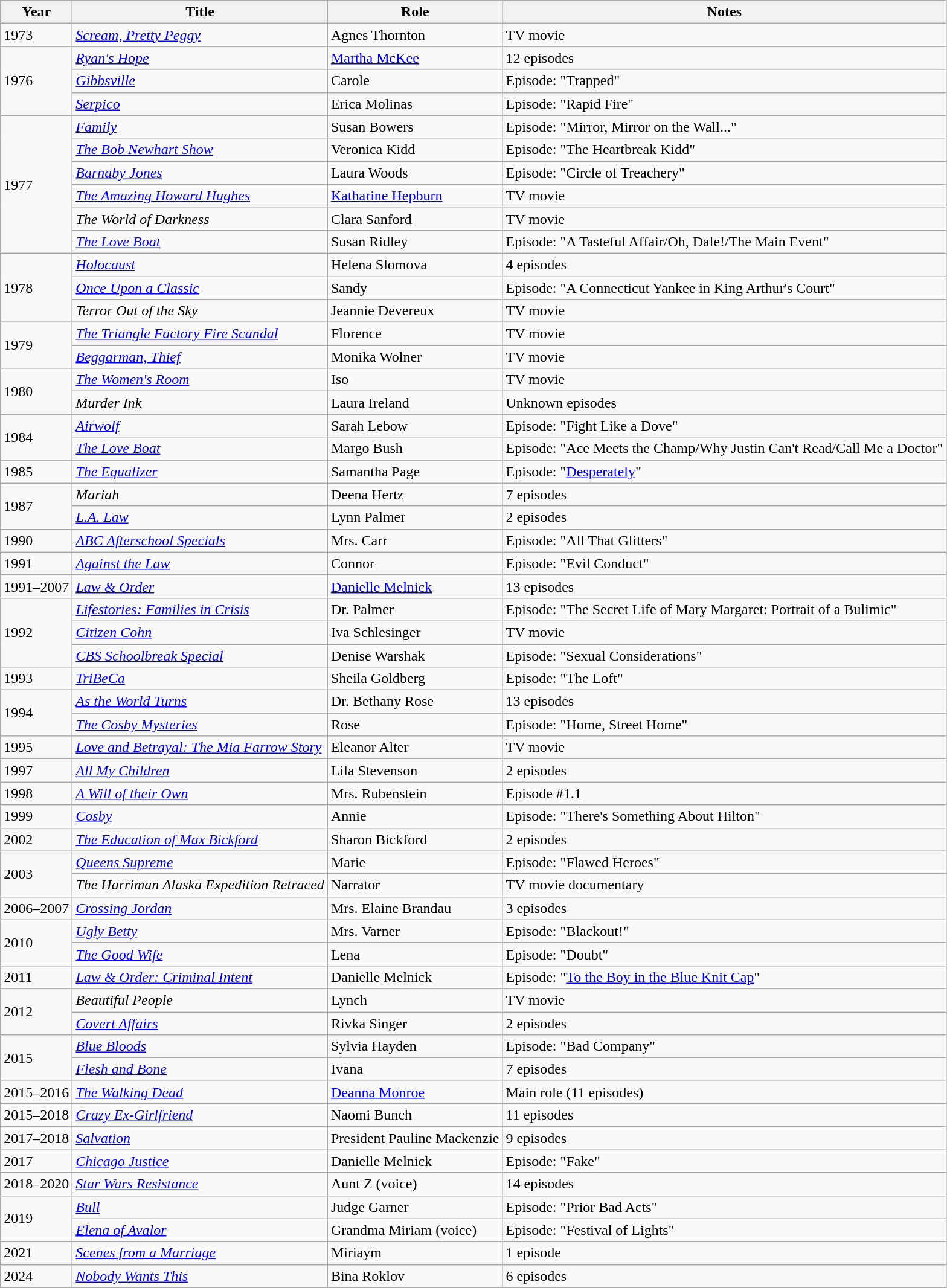<table class="wikitable sortable">
<tr>
<th>Year</th>
<th>Title</th>
<th>Role</th>
<th>Notes</th>
</tr>
<tr>
<td>1973</td>
<td><em><a href='#'>Scream, Pretty Peggy</a></em></td>
<td>Agnes Thornton</td>
<td>TV movie</td>
</tr>
<tr>
<td rowspan="3">1976</td>
<td><em><a href='#'>Ryan's Hope</a></em></td>
<td><a href='#'>Martha McKee</a></td>
<td>12 episodes</td>
</tr>
<tr>
<td><em><a href='#'>Gibbsville</a></em></td>
<td>Carole</td>
<td>Episode: "Trapped"</td>
</tr>
<tr>
<td><em><a href='#'>Serpico</a></em></td>
<td>Erica Molinas</td>
<td>Episode: "Rapid Fire"</td>
</tr>
<tr>
<td rowspan="6">1977</td>
<td><em><a href='#'>Family</a></em></td>
<td>Susan Bowers</td>
<td>Episode: "Mirror, Mirror on the Wall..."</td>
</tr>
<tr>
<td><em><a href='#'>The Bob Newhart Show</a></em></td>
<td>Veronica Kidd</td>
<td>Episode: "The Heartbreak Kidd"</td>
</tr>
<tr>
<td><em><a href='#'>Barnaby Jones</a></em></td>
<td>Laura Woods</td>
<td>Episode: "Circle of Treachery"</td>
</tr>
<tr>
<td><em><a href='#'>The Amazing Howard Hughes</a></em></td>
<td><a href='#'>Katharine Hepburn</a></td>
<td>TV movie</td>
</tr>
<tr>
<td><em>The World of Darkness</em></td>
<td>Clara Sanford</td>
<td>TV movie</td>
</tr>
<tr>
<td><em><a href='#'>The Love Boat</a></em></td>
<td>Susan Ridley</td>
<td>Episode: "A Tasteful Affair/Oh, Dale!/The Main Event"</td>
</tr>
<tr>
<td rowspan="3">1978</td>
<td><em><a href='#'>Holocaust</a></em></td>
<td>Helena Slomova</td>
<td>4 episodes</td>
</tr>
<tr>
<td><em><a href='#'>Once Upon a Classic</a></em></td>
<td>Sandy</td>
<td>Episode: "A Connecticut Yankee in King Arthur's Court"</td>
</tr>
<tr>
<td><em>Terror Out of the Sky</em></td>
<td>Jeannie Devereux</td>
<td>TV movie</td>
</tr>
<tr>
<td rowspan="2">1979</td>
<td><em><a href='#'>The Triangle Factory Fire Scandal</a></em></td>
<td>Florence</td>
<td>TV movie</td>
</tr>
<tr>
<td><em><a href='#'>Beggarman, Thief</a></em></td>
<td>Monika Wolner</td>
<td>TV movie</td>
</tr>
<tr>
<td rowspan="2">1980</td>
<td><em><a href='#'>The Women's Room</a></em></td>
<td>Iso</td>
<td>TV movie</td>
</tr>
<tr>
<td><em>Murder Ink</em></td>
<td>Laura Ireland</td>
<td>Unknown episodes</td>
</tr>
<tr>
<td rowspan="2">1984</td>
<td><em><a href='#'>Airwolf</a></em></td>
<td>Sarah Lebow</td>
<td>Episode: "Fight Like a Dove"</td>
</tr>
<tr>
<td><em><a href='#'>The Love Boat</a></em></td>
<td>Margo Bush</td>
<td>Episode: "Ace Meets the Champ/Why Justin Can't Read/Call Me a Doctor"</td>
</tr>
<tr>
<td>1985</td>
<td><em><a href='#'>The Equalizer</a></em></td>
<td>Samantha Page</td>
<td>Episode: "<a href='#'>Desperately</a>"</td>
</tr>
<tr>
<td rowspan="2">1987</td>
<td><em>Mariah</em></td>
<td>Deena Hertz</td>
<td>7 episodes</td>
</tr>
<tr>
<td><em><a href='#'>L.A. Law</a></em></td>
<td>Lynn Palmer</td>
<td>2 episodes</td>
</tr>
<tr>
<td>1990</td>
<td><em><a href='#'>ABC Afterschool Specials</a></em></td>
<td>Mrs. Carr</td>
<td>Episode: "All That Glitters"</td>
</tr>
<tr>
<td>1991</td>
<td><em><a href='#'>Against the Law</a></em></td>
<td>Connor</td>
<td>Episode: "Evil Conduct"</td>
</tr>
<tr>
<td>1991–2007</td>
<td><em><a href='#'>Law & Order</a></em></td>
<td><a href='#'>Danielle Melnick</a></td>
<td>13 episodes</td>
</tr>
<tr>
<td rowspan="3">1992</td>
<td><em><a href='#'>Lifestories: Families in Crisis</a></em></td>
<td>Dr. Palmer</td>
<td>Episode: "The Secret Life of Mary Margaret: Portrait of a Bulimic"</td>
</tr>
<tr>
<td><em><a href='#'>Citizen Cohn</a></em></td>
<td>Iva Schlesinger</td>
<td>TV movie</td>
</tr>
<tr>
<td><em><a href='#'>CBS Schoolbreak Special</a></em></td>
<td>Denise Warshak</td>
<td>Episode: "Sexual Considerations"</td>
</tr>
<tr>
<td>1993</td>
<td><em><a href='#'>TriBeCa</a></em></td>
<td>Sheila Goldberg</td>
<td>Episode: "The Loft"</td>
</tr>
<tr>
<td rowspan="2">1994</td>
<td><em><a href='#'>As the World Turns</a></em></td>
<td>Dr. Bethany Rose</td>
<td>13 episodes</td>
</tr>
<tr>
<td><em><a href='#'>The Cosby Mysteries</a></em></td>
<td>Rose</td>
<td>Episode: "Home, Street Home"</td>
</tr>
<tr>
<td>1995</td>
<td><em><a href='#'>Love and Betrayal: The Mia Farrow Story</a></em></td>
<td>Eleanor Alter</td>
<td>TV movie</td>
</tr>
<tr>
<td>1997</td>
<td><em><a href='#'>All My Children</a></em></td>
<td>Lila Stevenson</td>
<td>2 episodes</td>
</tr>
<tr>
<td>1998</td>
<td><em><a href='#'>A Will of their Own</a></em></td>
<td>Mrs. Rubenstein</td>
<td>Episode #1.1</td>
</tr>
<tr>
<td>1999</td>
<td><em><a href='#'>Cosby</a></em></td>
<td>Annie</td>
<td>Episode: "There's Something About Hilton"</td>
</tr>
<tr>
<td>2002</td>
<td><em><a href='#'>The Education of Max Bickford</a></em></td>
<td>Sharon Bickford</td>
<td>2 episodes</td>
</tr>
<tr>
<td rowspan="2">2003</td>
<td><em><a href='#'>Queens Supreme</a></em></td>
<td>Marie</td>
<td>Episode: "Flawed Heroes"</td>
</tr>
<tr>
<td><em>The Harriman Alaska Expedition Retraced</em></td>
<td>Narrator</td>
<td>TV movie documentary</td>
</tr>
<tr>
<td>2006–2007</td>
<td><em><a href='#'>Crossing Jordan</a></em></td>
<td>Mrs. Elaine Brandau</td>
<td>3 episodes</td>
</tr>
<tr>
<td rowspan="2">2010</td>
<td><em><a href='#'>Ugly Betty</a></em></td>
<td>Mrs. Varner</td>
<td>Episode: "Blackout!"</td>
</tr>
<tr>
<td><em><a href='#'>The Good Wife</a></em></td>
<td>Lena</td>
<td>Episode: "Doubt"</td>
</tr>
<tr>
<td>2011</td>
<td><em><a href='#'>Law & Order: Criminal Intent</a></em></td>
<td>Danielle Melnick</td>
<td>Episode: "<a href='#'>To the Boy in the Blue Knit Cap</a>"</td>
</tr>
<tr>
<td rowspaN="2">2012</td>
<td><em>Beautiful People</em></td>
<td>Lynch</td>
<td>TV movie</td>
</tr>
<tr>
<td><em><a href='#'>Covert Affairs</a></em></td>
<td>Rivka Singer</td>
<td>2 episodes</td>
</tr>
<tr>
<td rowspan="2">2015</td>
<td><em><a href='#'>Blue Bloods</a></em></td>
<td>Sylvia Hayden</td>
<td>Episode: "Bad Company"</td>
</tr>
<tr>
<td><em><a href='#'>Flesh and Bone</a></em></td>
<td>Ivana</td>
<td>7 episodes</td>
</tr>
<tr>
<td>2015–2016</td>
<td><em><a href='#'>The Walking Dead</a></em></td>
<td><a href='#'>Deanna Monroe</a></td>
<td>Main role (11 episodes)</td>
</tr>
<tr>
<td>2015–2018</td>
<td scope="row"><em><a href='#'>Crazy Ex-Girlfriend</a></em></td>
<td>Naomi Bunch</td>
<td>11 episodes</td>
</tr>
<tr>
<td>2017–2018</td>
<td><em><a href='#'>Salvation</a></em></td>
<td>President Pauline Mackenzie</td>
<td>9 episodes</td>
</tr>
<tr>
<td>2017</td>
<td><em><a href='#'>Chicago Justice</a></em></td>
<td>Danielle Melnick</td>
<td>Episode: "Fake"</td>
</tr>
<tr>
<td>2018–2020</td>
<td><em><a href='#'>Star Wars Resistance</a></em></td>
<td>Aunt Z (voice)</td>
<td>14 episodes</td>
</tr>
<tr>
<td rowspan=2>2019</td>
<td><em><a href='#'>Bull</a></em></td>
<td>Judge Garner</td>
<td>Episode: "Prior Bad Acts"</td>
</tr>
<tr>
<td><em><a href='#'>Elena of Avalor</a></em></td>
<td>Grandma Miriam (voice)</td>
<td>Episode: "Festival of Lights"</td>
</tr>
<tr>
<td>2021</td>
<td><em><a href='#'>Scenes from a Marriage</a></em></td>
<td>Miriaym</td>
<td>1 episode</td>
</tr>
<tr>
<td>2024</td>
<td><em><a href='#'>Nobody Wants This</a></em></td>
<td>Bina Roklov</td>
<td>6 episodes</td>
</tr>
</table>
